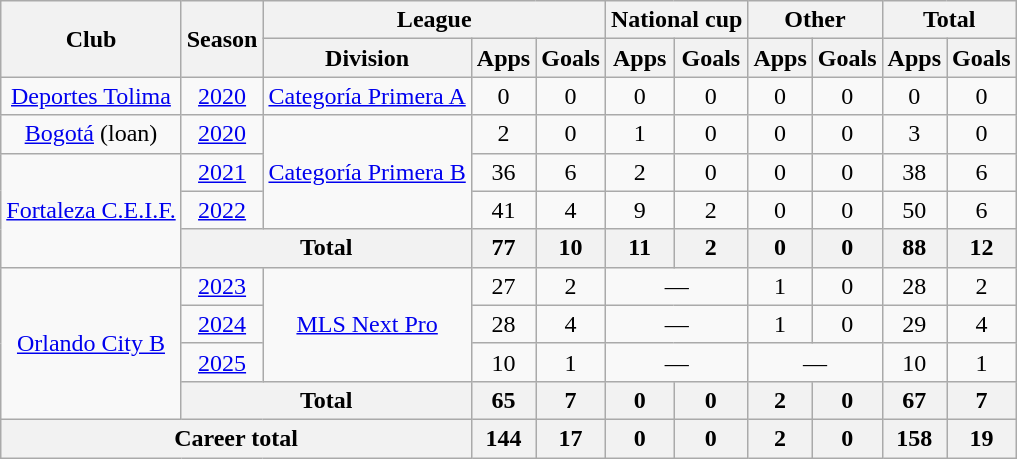<table class=wikitable style=text-align:center>
<tr>
<th rowspan="2">Club</th>
<th rowspan="2">Season</th>
<th colspan="3">League</th>
<th colspan="2">National cup</th>
<th colspan="2">Other</th>
<th colspan="2">Total</th>
</tr>
<tr>
<th>Division</th>
<th>Apps</th>
<th>Goals</th>
<th>Apps</th>
<th>Goals</th>
<th>Apps</th>
<th>Goals</th>
<th>Apps</th>
<th>Goals</th>
</tr>
<tr>
<td><a href='#'>Deportes Tolima</a></td>
<td><a href='#'>2020</a></td>
<td><a href='#'>Categoría Primera A</a></td>
<td>0</td>
<td>0</td>
<td>0</td>
<td>0</td>
<td>0</td>
<td>0</td>
<td>0</td>
<td>0</td>
</tr>
<tr>
<td><a href='#'>Bogotá</a> (loan)</td>
<td><a href='#'>2020</a></td>
<td rowspan="3"><a href='#'>Categoría Primera B</a></td>
<td>2</td>
<td>0</td>
<td>1</td>
<td>0</td>
<td>0</td>
<td>0</td>
<td>3</td>
<td>0</td>
</tr>
<tr>
<td rowspan="3"><a href='#'>Fortaleza C.E.I.F.</a></td>
<td><a href='#'>2021</a></td>
<td>36</td>
<td>6</td>
<td>2</td>
<td>0</td>
<td>0</td>
<td>0</td>
<td>38</td>
<td>6</td>
</tr>
<tr>
<td><a href='#'>2022</a></td>
<td>41</td>
<td>4</td>
<td>9</td>
<td>2</td>
<td>0</td>
<td>0</td>
<td>50</td>
<td>6</td>
</tr>
<tr>
<th colspan="2"><strong>Total</strong></th>
<th>77</th>
<th>10</th>
<th>11</th>
<th>2</th>
<th>0</th>
<th>0</th>
<th>88</th>
<th>12</th>
</tr>
<tr>
<td rowspan="4"><a href='#'>Orlando City B</a></td>
<td><a href='#'>2023</a></td>
<td rowspan="3"><a href='#'>MLS Next Pro</a></td>
<td>27</td>
<td>2</td>
<td colspan="2">—</td>
<td>1</td>
<td>0</td>
<td>28</td>
<td>2</td>
</tr>
<tr>
<td><a href='#'>2024</a></td>
<td>28</td>
<td>4</td>
<td colspan="2">—</td>
<td>1</td>
<td>0</td>
<td>29</td>
<td>4</td>
</tr>
<tr>
<td><a href='#'>2025</a></td>
<td>10</td>
<td>1</td>
<td colspan="2">—</td>
<td colspan="2">—</td>
<td>10</td>
<td>1</td>
</tr>
<tr>
<th colspan="2"><strong>Total</strong></th>
<th>65</th>
<th>7</th>
<th>0</th>
<th>0</th>
<th>2</th>
<th>0</th>
<th>67</th>
<th>7</th>
</tr>
<tr>
<th colspan="3"><strong>Career total</strong></th>
<th>144</th>
<th>17</th>
<th>0</th>
<th>0</th>
<th>2</th>
<th>0</th>
<th>158</th>
<th>19</th>
</tr>
</table>
